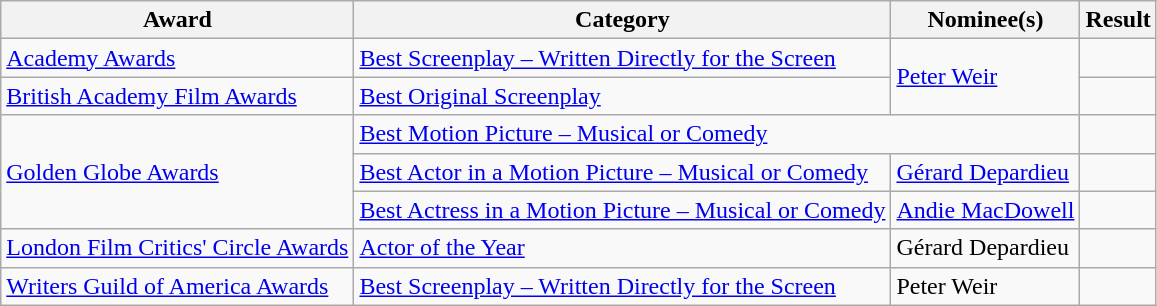<table class="wikitable">
<tr>
<th>Award</th>
<th>Category</th>
<th>Nominee(s)</th>
<th>Result</th>
</tr>
<tr>
<td><a href='#'>Academy Awards</a></td>
<td><a href='#'>Best Screenplay – Written Directly for the Screen</a></td>
<td rowspan="2"><a href='#'>Peter Weir</a></td>
<td></td>
</tr>
<tr>
<td><a href='#'>British Academy Film Awards</a></td>
<td><a href='#'>Best Original Screenplay</a></td>
<td></td>
</tr>
<tr>
<td rowspan="3"><a href='#'>Golden Globe Awards</a></td>
<td colspan="2"><a href='#'>Best Motion Picture – Musical or Comedy</a></td>
<td></td>
</tr>
<tr>
<td><a href='#'>Best Actor in a Motion Picture – Musical or Comedy</a></td>
<td><a href='#'>Gérard Depardieu</a></td>
<td></td>
</tr>
<tr>
<td><a href='#'>Best Actress in a Motion Picture – Musical or Comedy</a></td>
<td><a href='#'>Andie MacDowell</a></td>
<td></td>
</tr>
<tr>
<td><a href='#'>London Film Critics' Circle Awards</a></td>
<td><a href='#'>Actor of the Year</a></td>
<td>Gérard Depardieu</td>
<td></td>
</tr>
<tr>
<td><a href='#'>Writers Guild of America Awards</a></td>
<td><a href='#'>Best Screenplay – Written Directly for the Screen</a></td>
<td>Peter Weir</td>
<td></td>
</tr>
</table>
